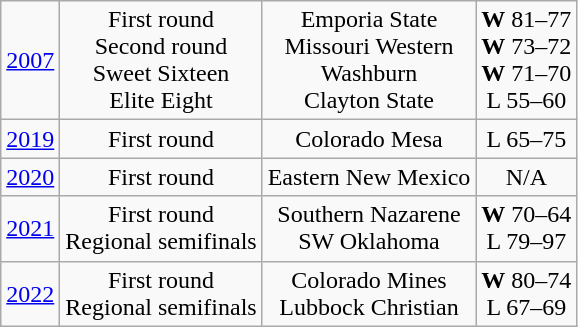<table class="wikitable">
<tr align="center">
<td><a href='#'>2007</a></td>
<td>First round<br>Second round<br>Sweet Sixteen<br>Elite Eight</td>
<td>Emporia State<br>Missouri Western<br>Washburn<br>Clayton State</td>
<td><strong>W</strong> 81–77<br><strong>W</strong> 73–72<br><strong>W</strong> 71–70<br>L 55–60</td>
</tr>
<tr align="center">
<td><a href='#'>2019</a></td>
<td>First round</td>
<td>Colorado Mesa</td>
<td>L 65–75</td>
</tr>
<tr align="center">
<td><a href='#'>2020</a></td>
<td>First round</td>
<td>Eastern New Mexico</td>
<td>N/A</td>
</tr>
<tr align="center">
<td><a href='#'>2021</a></td>
<td>First round<br>Regional semifinals</td>
<td>Southern Nazarene<br>SW Oklahoma</td>
<td><strong>W</strong> 70–64<br>L 79–97</td>
</tr>
<tr align="center">
<td><a href='#'>2022</a></td>
<td>First round<br>Regional semifinals</td>
<td>Colorado Mines<br>Lubbock Christian</td>
<td><strong>W</strong> 80–74<br>L 67–69</td>
</tr>
</table>
